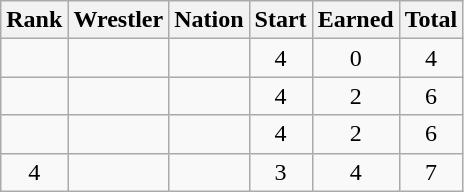<table class="wikitable sortable" style="text-align:center;">
<tr>
<th>Rank</th>
<th>Wrestler</th>
<th>Nation</th>
<th>Start</th>
<th>Earned</th>
<th>Total</th>
</tr>
<tr>
<td></td>
<td align=left></td>
<td align=left></td>
<td>4</td>
<td>0</td>
<td>4</td>
</tr>
<tr>
<td></td>
<td align=left></td>
<td align=left></td>
<td>4</td>
<td>2</td>
<td>6</td>
</tr>
<tr>
<td></td>
<td align=left></td>
<td align=left></td>
<td>4</td>
<td>2</td>
<td>6</td>
</tr>
<tr>
<td>4</td>
<td align=left></td>
<td align=left></td>
<td>3</td>
<td>4</td>
<td>7</td>
</tr>
</table>
